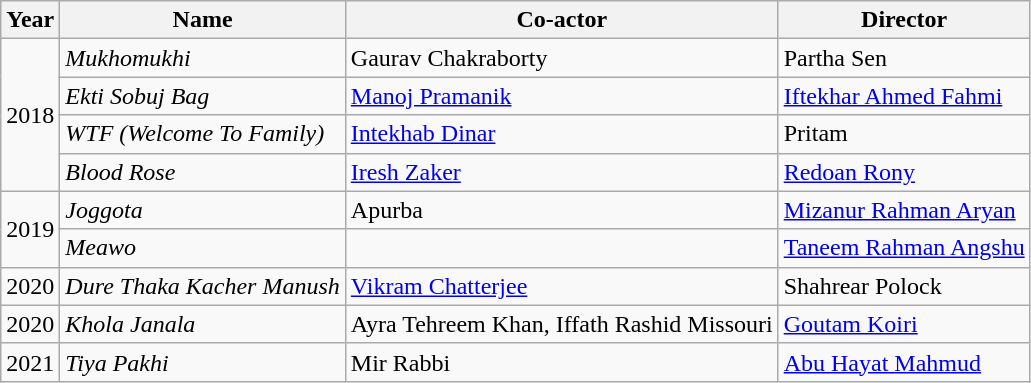<table class="wikitable">
<tr>
<th>Year</th>
<th>Name</th>
<th>Co-actor</th>
<th>Director</th>
</tr>
<tr>
<td rowspan="4">2018</td>
<td><em>Mukhomukhi</em></td>
<td>Gaurav Chakraborty</td>
<td>Partha Sen</td>
</tr>
<tr>
<td><em>Ekti Sobuj Bag</em></td>
<td><a href='#'>Manoj Pramanik</a></td>
<td><a href='#'>Iftekhar Ahmed Fahmi</a></td>
</tr>
<tr>
<td><em>WTF (Welcome To Family)</em></td>
<td><a href='#'>Intekhab Dinar</a></td>
<td>Pritam</td>
</tr>
<tr>
<td><em>Blood Rose</em></td>
<td><a href='#'>Iresh Zaker</a></td>
<td><a href='#'>Redoan Rony</a></td>
</tr>
<tr>
<td rowspan="2">2019</td>
<td><em>Joggota</em></td>
<td>Apurba</td>
<td><a href='#'>Mizanur Rahman Aryan</a></td>
</tr>
<tr>
<td><em>Meawo</em></td>
<td></td>
<td><a href='#'>Taneem Rahman Angshu</a></td>
</tr>
<tr>
<td>2020</td>
<td><em>Dure Thaka Kacher Manush</em></td>
<td><a href='#'>Vikram Chatterjee</a></td>
<td>Shahrear Polock</td>
</tr>
<tr>
<td>2020</td>
<td><em>Khola Janala</em></td>
<td>Ayra Tehreem Khan, Iffath Rashid Missouri</td>
<td><a href='#'>Goutam Koiri</a></td>
</tr>
<tr>
<td>2021</td>
<td><em>Tiya Pakhi</em></td>
<td>Mir Rabbi</td>
<td><a href='#'>Abu Hayat Mahmud</a></td>
</tr>
</table>
